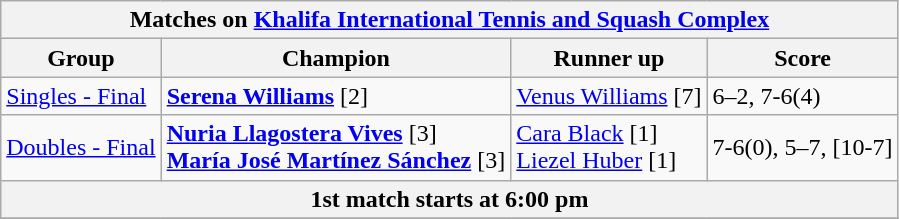<table class="wikitable collapsible uncollapsed">
<tr>
<th colspan=4><strong>Matches on <a href='#'>Khalifa International Tennis and Squash Complex</a></strong></th>
</tr>
<tr>
<th>Group</th>
<th>Champion</th>
<th>Runner up</th>
<th>Score</th>
</tr>
<tr align=left>
<td><a href='#'>Singles - Final</a></td>
<td> <strong><a href='#'>Serena Williams</a></strong> [2]</td>
<td> <a href='#'>Venus Williams</a> [7]</td>
<td>6–2, 7-6(4)</td>
</tr>
<tr align=left>
<td><a href='#'>Doubles - Final</a></td>
<td> <strong><a href='#'>Nuria Llagostera Vives</a></strong> [3]<br> <strong><a href='#'>María José Martínez Sánchez</a></strong> [3]</td>
<td> <a href='#'>Cara Black</a> [1]<br> <a href='#'>Liezel Huber</a> [1]</td>
<td>7-6(0), 5–7, [10-7]</td>
</tr>
<tr align=center>
<th colspan=4>1st match starts at 6:00 pm</th>
</tr>
<tr>
</tr>
</table>
